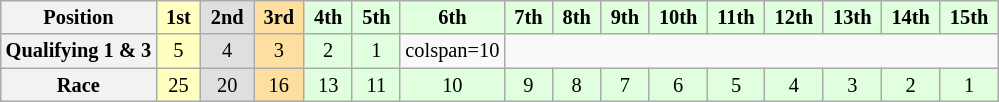<table class="wikitable" style="font-size:85%; text-align:center">
<tr>
<th>Position</th>
<td style="background:#ffffbf;"> <strong>1st</strong> </td>
<td style="background:#dfdfdf;"> <strong>2nd</strong> </td>
<td style="background:#ffdf9f;"> <strong>3rd</strong> </td>
<td style="background:#dfffdf;"> <strong>4th</strong> </td>
<td style="background:#dfffdf;"> <strong>5th</strong> </td>
<td style="background:#dfffdf;"> <strong>6th</strong> </td>
<td style="background:#dfffdf;"> <strong>7th</strong> </td>
<td style="background:#dfffdf;"> <strong>8th</strong> </td>
<td style="background:#dfffdf;"> <strong>9th</strong> </td>
<td style="background:#dfffdf;"> <strong>10th</strong> </td>
<td style="background:#dfffdf;"> <strong>11th</strong> </td>
<td style="background:#dfffdf;"> <strong>12th</strong> </td>
<td style="background:#dfffdf;"> <strong>13th</strong> </td>
<td style="background:#dfffdf;"> <strong>14th</strong> </td>
<td style="background:#dfffdf;"> <strong>15th</strong> </td>
</tr>
<tr>
<th>Qualifying 1 & 3</th>
<td style="background:#ffffbf;">5</td>
<td style="background:#dfdfdf;">4</td>
<td style="background:#ffdf9f;">3</td>
<td style="background:#dfffdf;">2</td>
<td style="background:#dfffdf;">1</td>
<td>colspan=10 </td>
</tr>
<tr>
<th>Race</th>
<td style="background:#ffffbf;">25</td>
<td style="background:#dfdfdf;">20</td>
<td style="background:#ffdf9f;">16</td>
<td style="background:#dfffdf;">13</td>
<td style="background:#dfffdf;">11</td>
<td style="background:#dfffdf;">10</td>
<td style="background:#dfffdf;">9</td>
<td style="background:#dfffdf;">8</td>
<td style="background:#dfffdf;">7</td>
<td style="background:#dfffdf;">6</td>
<td style="background:#dfffdf;">5</td>
<td style="background:#dfffdf;">4</td>
<td style="background:#dfffdf;">3</td>
<td style="background:#dfffdf;">2</td>
<td style="background:#dfffdf;">1</td>
</tr>
</table>
